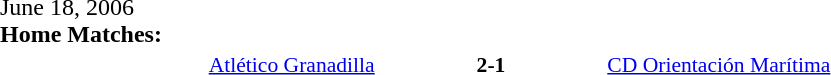<table width=100% cellspacing=1>
<tr>
<th width=20%></th>
<th width=12%></th>
<th width=20%></th>
<th></th>
</tr>
<tr>
<td>June 18, 2006<br><strong>Home Matches:</strong></td>
</tr>
<tr style=font-size:90%>
<td align=right><a href='#'>Atlético Granadilla</a></td>
<td align=center><strong>2-1</strong></td>
<td><a href='#'>CD Orientación Marítima</a></td>
</tr>
</table>
